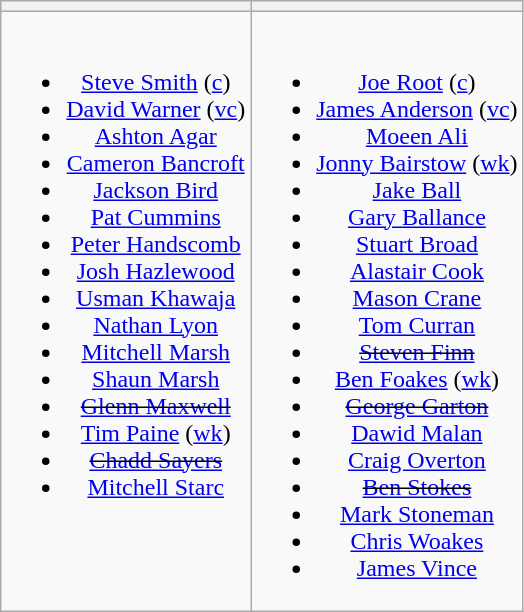<table class="wikitable" style="text-align:center">
<tr>
<th></th>
<th></th>
</tr>
<tr style="vertical-align:top">
<td><br><ul><li><a href='#'>Steve Smith</a> (<a href='#'>c</a>)</li><li><a href='#'>David Warner</a> (<a href='#'>vc</a>)</li><li><a href='#'>Ashton Agar</a></li><li><a href='#'>Cameron Bancroft</a></li><li><a href='#'>Jackson Bird</a></li><li><a href='#'>Pat Cummins</a></li><li><a href='#'>Peter Handscomb</a></li><li><a href='#'>Josh Hazlewood</a></li><li><a href='#'>Usman Khawaja</a></li><li><a href='#'>Nathan Lyon</a></li><li><a href='#'>Mitchell Marsh</a></li><li><a href='#'>Shaun Marsh</a></li><li><s><a href='#'>Glenn Maxwell</a></s></li><li><a href='#'>Tim Paine</a> (<a href='#'>wk</a>)</li><li><s><a href='#'>Chadd Sayers</a></s></li><li><a href='#'>Mitchell Starc</a></li></ul></td>
<td><br><ul><li><a href='#'>Joe Root</a> (<a href='#'>c</a>)</li><li><a href='#'>James Anderson</a> (<a href='#'>vc</a>)</li><li><a href='#'>Moeen Ali</a></li><li><a href='#'>Jonny Bairstow</a> (<a href='#'>wk</a>)</li><li><a href='#'>Jake Ball</a></li><li><a href='#'>Gary Ballance</a></li><li><a href='#'>Stuart Broad</a></li><li><a href='#'>Alastair Cook</a></li><li><a href='#'>Mason Crane</a></li><li><a href='#'>Tom Curran</a></li><li><s><a href='#'>Steven Finn</a></s></li><li><a href='#'>Ben Foakes</a> (<a href='#'>wk</a>)</li><li><s><a href='#'>George Garton</a></s></li><li><a href='#'>Dawid Malan</a></li><li><a href='#'>Craig Overton</a></li><li><s><a href='#'>Ben Stokes</a></s></li><li><a href='#'>Mark Stoneman</a></li><li><a href='#'>Chris Woakes</a></li><li><a href='#'>James Vince</a></li></ul></td>
</tr>
</table>
